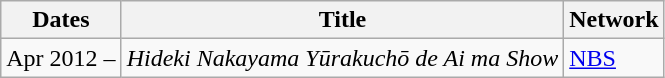<table class="wikitable">
<tr>
<th>Dates</th>
<th>Title</th>
<th>Network</th>
</tr>
<tr>
<td>Apr 2012 –</td>
<td><em>Hideki Nakayama Yūrakuchō de Ai ma Show</em></td>
<td><a href='#'>NBS</a></td>
</tr>
</table>
